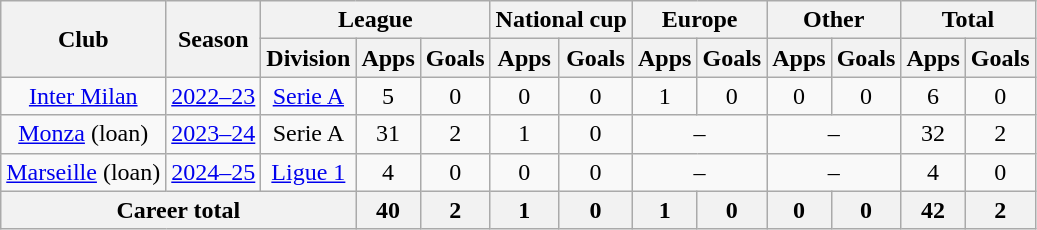<table class="wikitable" style="text-align:center">
<tr>
<th rowspan="2">Club</th>
<th rowspan="2">Season</th>
<th colspan="3">League</th>
<th colspan="2">National cup</th>
<th colspan="2">Europe</th>
<th colspan="2">Other</th>
<th colspan="2">Total</th>
</tr>
<tr>
<th>Division</th>
<th>Apps</th>
<th>Goals</th>
<th>Apps</th>
<th>Goals</th>
<th>Apps</th>
<th>Goals</th>
<th>Apps</th>
<th>Goals</th>
<th>Apps</th>
<th>Goals</th>
</tr>
<tr>
<td><a href='#'>Inter Milan</a></td>
<td><a href='#'>2022–23</a></td>
<td><a href='#'>Serie A</a></td>
<td>5</td>
<td>0</td>
<td>0</td>
<td>0</td>
<td>1</td>
<td>0</td>
<td>0</td>
<td>0</td>
<td>6</td>
<td>0</td>
</tr>
<tr>
<td><a href='#'>Monza</a> (loan)</td>
<td><a href='#'>2023–24</a></td>
<td>Serie A</td>
<td>31</td>
<td>2</td>
<td>1</td>
<td>0</td>
<td colspan="2">–</td>
<td colspan="2">–</td>
<td>32</td>
<td>2</td>
</tr>
<tr>
<td><a href='#'>Marseille</a> (loan)</td>
<td><a href='#'>2024–25</a></td>
<td><a href='#'>Ligue 1</a></td>
<td>4</td>
<td>0</td>
<td>0</td>
<td>0</td>
<td colspan="2">–</td>
<td colspan="2">–</td>
<td>4</td>
<td>0</td>
</tr>
<tr>
<th colspan="3">Career total</th>
<th>40</th>
<th>2</th>
<th>1</th>
<th>0</th>
<th>1</th>
<th>0</th>
<th>0</th>
<th>0</th>
<th>42</th>
<th>2</th>
</tr>
</table>
